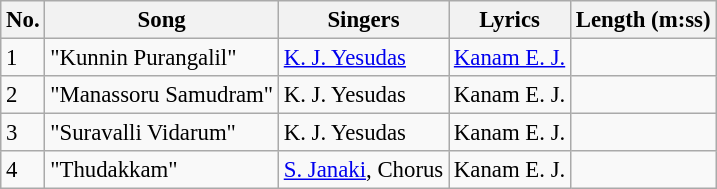<table class="wikitable" style="font-size:95%;">
<tr>
<th>No.</th>
<th>Song</th>
<th>Singers</th>
<th>Lyrics</th>
<th>Length (m:ss)</th>
</tr>
<tr>
<td>1</td>
<td>"Kunnin Purangalil"</td>
<td><a href='#'>K. J. Yesudas</a></td>
<td><a href='#'>Kanam E. J.</a></td>
<td></td>
</tr>
<tr>
<td>2</td>
<td>"Manassoru Samudram"</td>
<td>K. J. Yesudas</td>
<td>Kanam E. J.</td>
<td></td>
</tr>
<tr>
<td>3</td>
<td>"Suravalli Vidarum"</td>
<td>K. J. Yesudas</td>
<td>Kanam E. J.</td>
<td></td>
</tr>
<tr>
<td>4</td>
<td>"Thudakkam"</td>
<td><a href='#'>S. Janaki</a>, Chorus</td>
<td>Kanam E. J.</td>
<td></td>
</tr>
</table>
